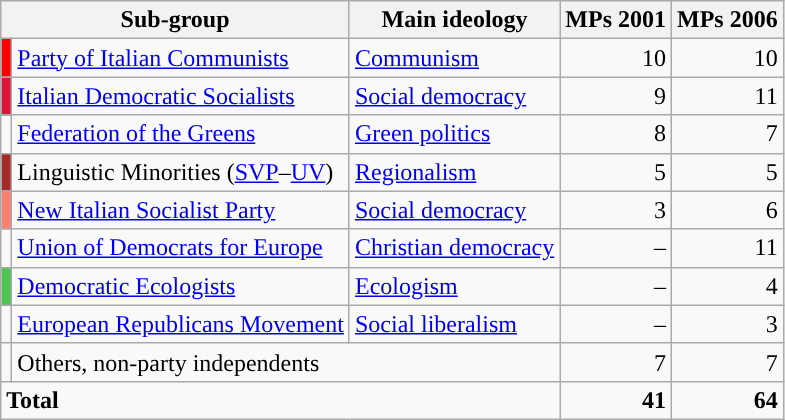<table class="wikitable" style="font-size:100%">
<tr>
<th colspan=2>Sub-group</th>
<th>Main ideology</th>
<th>MPs 2001</th>
<th>MPs 2006</th>
</tr>
<tr>
<td bgcolor="red"></td>
<td><a href='#'>Party of Italian Communists</a></td>
<td><a href='#'>Communism</a></td>
<td align=right>10</td>
<td align=right>10</td>
</tr>
<tr>
<td bgcolor="#DC143C"></td>
<td><a href='#'>Italian Democratic Socialists</a></td>
<td><a href='#'>Social democracy</a></td>
<td align=right>9</td>
<td align=right>11</td>
</tr>
<tr>
<td></td>
<td><a href='#'>Federation of the Greens</a></td>
<td><a href='#'>Green politics</a></td>
<td align=right>8</td>
<td align=right>7</td>
</tr>
<tr>
<td bgcolor="brown"></td>
<td>Linguistic Minorities (<a href='#'>SVP</a>–<a href='#'>UV</a>)</td>
<td><a href='#'>Regionalism</a></td>
<td align=right>5</td>
<td align=right>5</td>
</tr>
<tr>
<td bgcolor="salmon"></td>
<td><a href='#'>New Italian Socialist Party</a></td>
<td><a href='#'>Social democracy</a></td>
<td align=right>3</td>
<td align=right>6</td>
</tr>
<tr>
<td></td>
<td><a href='#'>Union of Democrats for Europe</a></td>
<td><a href='#'>Christian democracy</a></td>
<td align=right>–</td>
<td align=right>11</td>
</tr>
<tr>
<td bgcolor="#4CC552"></td>
<td><a href='#'>Democratic Ecologists</a></td>
<td><a href='#'>Ecologism</a></td>
<td align=right>–</td>
<td align=right>4</td>
</tr>
<tr>
<td></td>
<td><a href='#'>European Republicans Movement</a></td>
<td><a href='#'>Social liberalism</a></td>
<td align=right>–</td>
<td align=right>3</td>
</tr>
<tr>
<td></td>
<td colspan=2>Others, non-party independents</td>
<td align=right>7</td>
<td align=right>7</td>
</tr>
<tr>
<td colspan=3><strong>Total</strong></td>
<td align=right><strong>41</strong></td>
<td align=right><strong>64</strong></td>
</tr>
</table>
